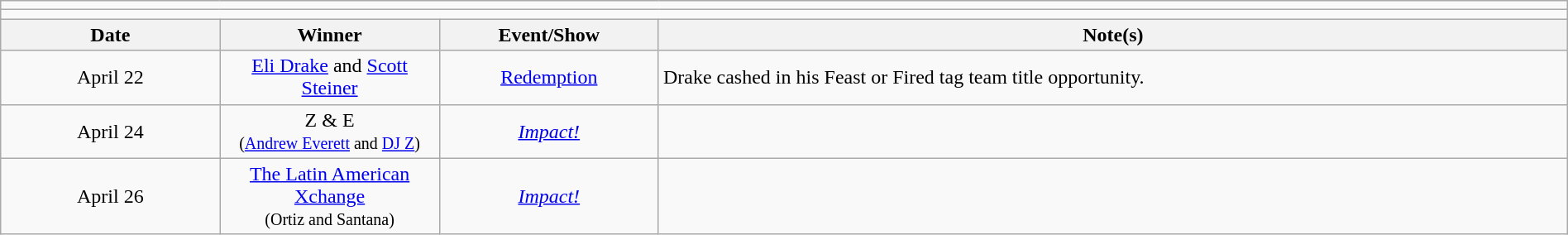<table class="wikitable" style="text-align:center; width:100%;">
<tr>
<td colspan="5"></td>
</tr>
<tr>
<td colspan="5"><strong></strong></td>
</tr>
<tr>
<th width=14%>Date</th>
<th width=14%>Winner</th>
<th width=14%>Event/Show</th>
<th width=58%>Note(s)</th>
</tr>
<tr>
<td>April 22</td>
<td><a href='#'>Eli Drake</a> and <a href='#'>Scott Steiner</a></td>
<td><a href='#'>Redemption</a></td>
<td align=left>Drake cashed in his Feast or Fired tag team title opportunity.</td>
</tr>
<tr>
<td>April 24<br></td>
<td>Z & E <br> <small>(<a href='#'>Andrew Everett</a> and <a href='#'>DJ Z</a>)</small></td>
<td><em><a href='#'>Impact!</a></em></td>
<td></td>
</tr>
<tr>
<td>April 26<br></td>
<td><a href='#'>The Latin American Xchange</a> <br> <small>(Ortiz and Santana)</small></td>
<td><em><a href='#'>Impact!</a></em></td>
<td></td>
</tr>
</table>
